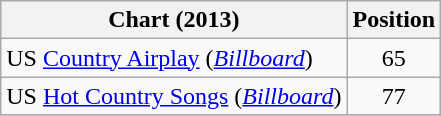<table class="wikitable sortable">
<tr>
<th scope="col">Chart (2013)</th>
<th scope="col">Position</th>
</tr>
<tr>
<td>US <a href='#'>Country Airplay</a> (<em><a href='#'>Billboard</a></em>)</td>
<td align="center">65</td>
</tr>
<tr>
<td>US <a href='#'>Hot Country Songs</a> (<em><a href='#'>Billboard</a></em>)</td>
<td align="center">77</td>
</tr>
<tr>
</tr>
</table>
